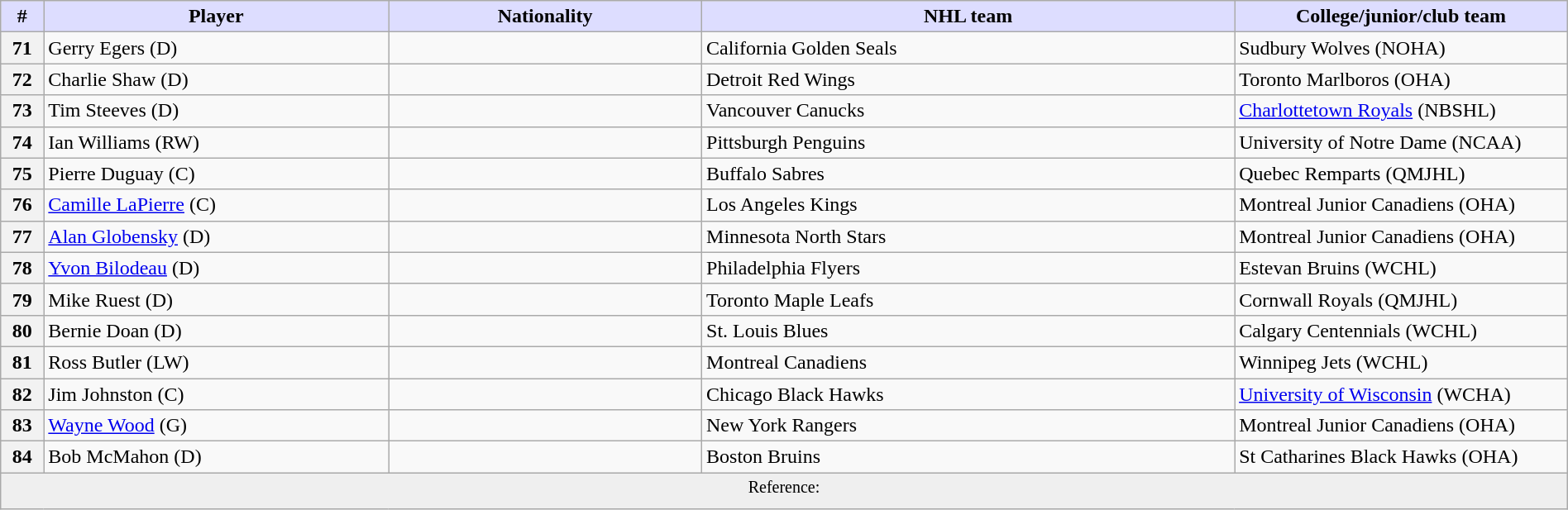<table class="wikitable" style="width: 100%">
<tr>
<th style="background:#ddf; width:2.75%;">#</th>
<th style="background:#ddf; width:22.0%;">Player</th>
<th style="background:#ddf; width:20.0%;">Nationality</th>
<th style="background:#ddf; width:34.0%;">NHL team</th>
<th style="background:#ddf; width:100.0%;">College/junior/club team</th>
</tr>
<tr>
<th>71</th>
<td>Gerry Egers (D)</td>
<td></td>
<td>California Golden Seals</td>
<td>Sudbury Wolves (NOHA)</td>
</tr>
<tr>
<th>72</th>
<td>Charlie Shaw (D)</td>
<td></td>
<td>Detroit Red Wings</td>
<td>Toronto Marlboros (OHA)</td>
</tr>
<tr>
<th>73</th>
<td>Tim Steeves (D)</td>
<td></td>
<td>Vancouver Canucks</td>
<td><a href='#'>Charlottetown Royals</a> (NBSHL)</td>
</tr>
<tr>
<th>74</th>
<td>Ian Williams (RW)</td>
<td></td>
<td>Pittsburgh Penguins</td>
<td>University of Notre Dame (NCAA)</td>
</tr>
<tr>
<th>75</th>
<td>Pierre Duguay (C)</td>
<td></td>
<td>Buffalo Sabres</td>
<td>Quebec Remparts (QMJHL)</td>
</tr>
<tr>
<th>76</th>
<td><a href='#'>Camille LaPierre</a> (C)</td>
<td></td>
<td>Los Angeles Kings</td>
<td>Montreal Junior Canadiens (OHA)</td>
</tr>
<tr>
<th>77</th>
<td><a href='#'>Alan Globensky</a> (D)</td>
<td></td>
<td>Minnesota North Stars</td>
<td>Montreal Junior Canadiens (OHA)</td>
</tr>
<tr>
<th>78</th>
<td><a href='#'>Yvon Bilodeau</a> (D)</td>
<td></td>
<td>Philadelphia Flyers</td>
<td>Estevan Bruins (WCHL)</td>
</tr>
<tr>
<th>79</th>
<td>Mike Ruest (D)</td>
<td></td>
<td>Toronto Maple Leafs</td>
<td>Cornwall Royals (QMJHL)</td>
</tr>
<tr>
<th>80</th>
<td>Bernie Doan (D)</td>
<td></td>
<td>St. Louis Blues</td>
<td>Calgary Centennials (WCHL)</td>
</tr>
<tr>
<th>81</th>
<td>Ross Butler (LW)</td>
<td></td>
<td>Montreal Canadiens</td>
<td>Winnipeg Jets (WCHL)</td>
</tr>
<tr>
<th>82</th>
<td>Jim Johnston (C)</td>
<td></td>
<td>Chicago Black Hawks</td>
<td><a href='#'>University of Wisconsin</a> (WCHA)</td>
</tr>
<tr>
<th>83</th>
<td><a href='#'>Wayne Wood</a> (G)</td>
<td></td>
<td>New York Rangers</td>
<td>Montreal Junior Canadiens (OHA)</td>
</tr>
<tr>
<th>84</th>
<td>Bob McMahon (D)</td>
<td></td>
<td>Boston Bruins</td>
<td>St Catharines Black Hawks (OHA)</td>
</tr>
<tr>
<td align=center colspan="6" bgcolor="#efefef"><sup>Reference: </sup></td>
</tr>
</table>
